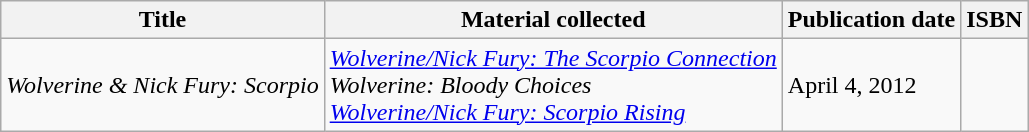<table class="wikitable">
<tr>
<th>Title</th>
<th>Material collected</th>
<th>Publication date</th>
<th>ISBN</th>
</tr>
<tr>
<td><em>Wolverine & Nick Fury: Scorpio</em></td>
<td><em><a href='#'>Wolverine/Nick Fury: The Scorpio Connection</a></em><br><em>Wolverine: Bloody Choices</em><br><em><a href='#'>Wolverine/Nick Fury: Scorpio Rising</a></em></td>
<td>April 4, 2012</td>
<td></td>
</tr>
</table>
